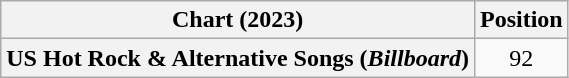<table class="wikitable plainrowheaders" style="text-align: center">
<tr>
<th scope="col">Chart (2023)</th>
<th scope="col">Position</th>
</tr>
<tr>
<th scope="row">US Hot Rock & Alternative Songs (<em>Billboard</em>)</th>
<td>92</td>
</tr>
</table>
